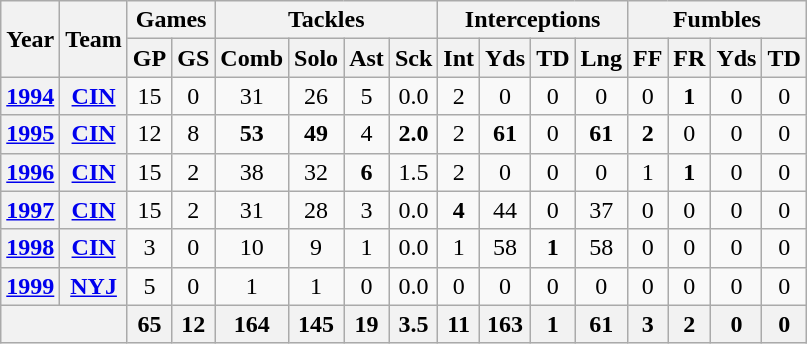<table class="wikitable" style="text-align:center">
<tr>
<th rowspan="2">Year</th>
<th rowspan="2">Team</th>
<th colspan="2">Games</th>
<th colspan="4">Tackles</th>
<th colspan="4">Interceptions</th>
<th colspan="4">Fumbles</th>
</tr>
<tr>
<th>GP</th>
<th>GS</th>
<th>Comb</th>
<th>Solo</th>
<th>Ast</th>
<th>Sck</th>
<th>Int</th>
<th>Yds</th>
<th>TD</th>
<th>Lng</th>
<th>FF</th>
<th>FR</th>
<th>Yds</th>
<th>TD</th>
</tr>
<tr>
<th><a href='#'>1994</a></th>
<th><a href='#'>CIN</a></th>
<td>15</td>
<td>0</td>
<td>31</td>
<td>26</td>
<td>5</td>
<td>0.0</td>
<td>2</td>
<td>0</td>
<td>0</td>
<td>0</td>
<td>0</td>
<td><strong>1</strong></td>
<td>0</td>
<td>0</td>
</tr>
<tr>
<th><a href='#'>1995</a></th>
<th><a href='#'>CIN</a></th>
<td>12</td>
<td>8</td>
<td><strong>53</strong></td>
<td><strong>49</strong></td>
<td>4</td>
<td><strong>2.0</strong></td>
<td>2</td>
<td><strong>61</strong></td>
<td>0</td>
<td><strong>61</strong></td>
<td><strong>2</strong></td>
<td>0</td>
<td>0</td>
<td>0</td>
</tr>
<tr>
<th><a href='#'>1996</a></th>
<th><a href='#'>CIN</a></th>
<td>15</td>
<td>2</td>
<td>38</td>
<td>32</td>
<td><strong>6</strong></td>
<td>1.5</td>
<td>2</td>
<td>0</td>
<td>0</td>
<td>0</td>
<td>1</td>
<td><strong>1</strong></td>
<td>0</td>
<td>0</td>
</tr>
<tr>
<th><a href='#'>1997</a></th>
<th><a href='#'>CIN</a></th>
<td>15</td>
<td>2</td>
<td>31</td>
<td>28</td>
<td>3</td>
<td>0.0</td>
<td><strong>4</strong></td>
<td>44</td>
<td>0</td>
<td>37</td>
<td>0</td>
<td>0</td>
<td>0</td>
<td>0</td>
</tr>
<tr>
<th><a href='#'>1998</a></th>
<th><a href='#'>CIN</a></th>
<td>3</td>
<td>0</td>
<td>10</td>
<td>9</td>
<td>1</td>
<td>0.0</td>
<td>1</td>
<td>58</td>
<td><strong>1</strong></td>
<td>58</td>
<td>0</td>
<td>0</td>
<td>0</td>
<td>0</td>
</tr>
<tr>
<th><a href='#'>1999</a></th>
<th><a href='#'>NYJ</a></th>
<td>5</td>
<td>0</td>
<td>1</td>
<td>1</td>
<td>0</td>
<td>0.0</td>
<td>0</td>
<td>0</td>
<td>0</td>
<td>0</td>
<td>0</td>
<td>0</td>
<td>0</td>
<td>0</td>
</tr>
<tr>
<th colspan="2"></th>
<th>65</th>
<th>12</th>
<th>164</th>
<th>145</th>
<th>19</th>
<th>3.5</th>
<th>11</th>
<th>163</th>
<th>1</th>
<th>61</th>
<th>3</th>
<th>2</th>
<th>0</th>
<th>0</th>
</tr>
</table>
